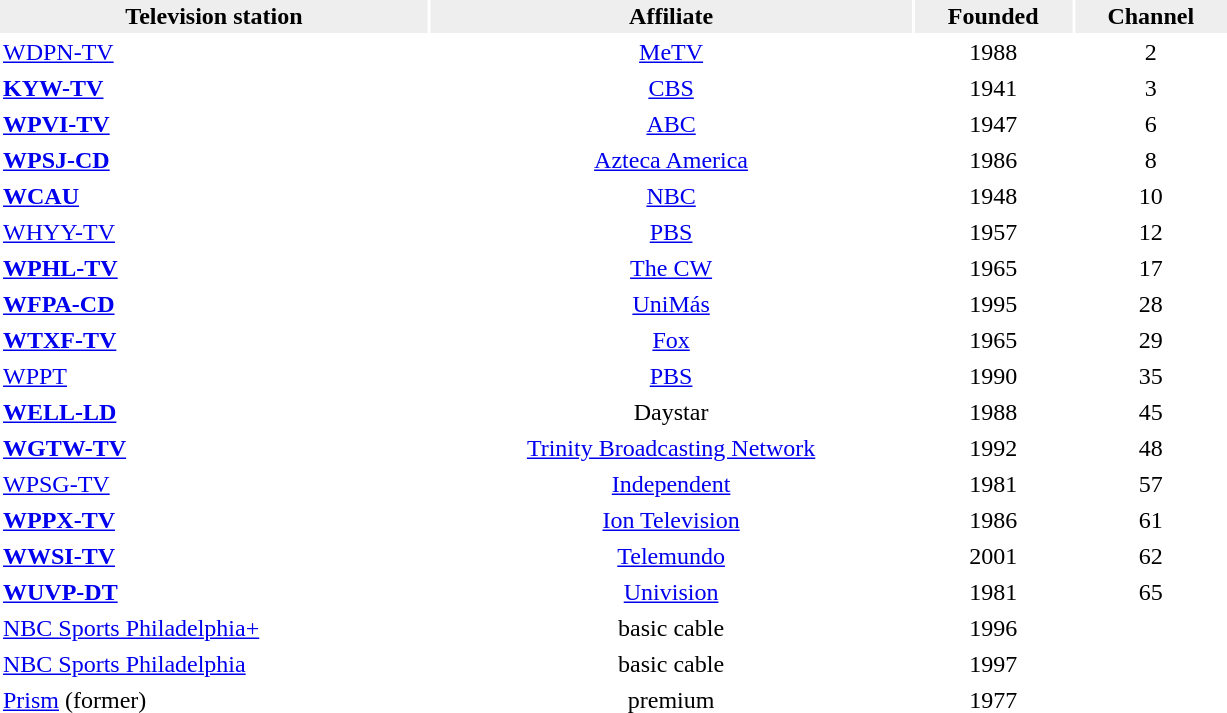<table border=0 cellpadding=2 cellspacing=2 width=65%>
<tr bgcolor=#EEEEEE>
<th>Television station</th>
<th>Affiliate</th>
<th>Founded</th>
<th>Channel</th>
</tr>
<tr>
<td><a href='#'>WDPN-TV</a></td>
<td align=center><a href='#'>MeTV</a></td>
<td align=center>1988</td>
<td align=center>2</td>
</tr>
<tr>
<td><strong><a href='#'>KYW-TV</a></strong></td>
<td align=center><a href='#'>CBS</a></td>
<td align=center>1941</td>
<td align=center>3</td>
</tr>
<tr>
<td><strong><a href='#'>WPVI-TV</a></strong></td>
<td align=center><a href='#'>ABC</a></td>
<td align=center>1947</td>
<td align=center>6</td>
</tr>
<tr>
<td><strong><a href='#'>WPSJ-CD</a></strong></td>
<td align=center><a href='#'>Azteca America</a></td>
<td align=center>1986</td>
<td align=center>8</td>
</tr>
<tr>
<td><strong><a href='#'>WCAU</a></strong></td>
<td align="center"><a href='#'>NBC</a></td>
<td align="center">1948</td>
<td align="center">10</td>
</tr>
<tr>
<td><a href='#'>WHYY-TV</a></td>
<td align="center"><a href='#'>PBS</a></td>
<td align="center">1957</td>
<td align="center">12</td>
</tr>
<tr>
<td><strong><a href='#'>WPHL-TV</a></strong></td>
<td align="center"><a href='#'>The CW</a></td>
<td align="center">1965</td>
<td align="center">17</td>
</tr>
<tr>
<td><strong><a href='#'>WFPA-CD</a></strong></td>
<td align="center"><a href='#'>UniMás</a></td>
<td align="center">1995</td>
<td align="center">28</td>
</tr>
<tr>
<td><strong><a href='#'>WTXF-TV</a></strong></td>
<td align="center"><a href='#'>Fox</a></td>
<td align="center">1965</td>
<td align="center">29</td>
</tr>
<tr>
<td><a href='#'>WPPT</a></td>
<td align="center"><a href='#'>PBS</a></td>
<td align="center">1990</td>
<td align="center">35</td>
</tr>
<tr>
<td><strong><a href='#'>WELL-LD</a></strong></td>
<td align="center">Daystar</td>
<td align="center">1988</td>
<td align="center">45</td>
</tr>
<tr>
<td><strong><a href='#'>WGTW-TV</a></strong></td>
<td align="center"><a href='#'>Trinity Broadcasting Network</a></td>
<td align="center">1992</td>
<td align="center">48</td>
</tr>
<tr>
<td><a href='#'>WPSG-TV</a></td>
<td align="center"><a href='#'>Independent</a></td>
<td align="center">1981</td>
<td align="center">57</td>
</tr>
<tr>
<td><strong><a href='#'>WPPX-TV</a></strong></td>
<td align=center><a href='#'>Ion Television</a></td>
<td align=center>1986</td>
<td align=center>61</td>
</tr>
<tr>
<td><strong><a href='#'>WWSI-TV</a></strong></td>
<td align="center"><a href='#'>Telemundo</a></td>
<td align="center">2001</td>
<td align="center">62</td>
</tr>
<tr>
<td><strong><a href='#'>WUVP-DT</a></strong></td>
<td align="center"><a href='#'>Univision</a></td>
<td align="center">1981</td>
<td align="center">65</td>
</tr>
<tr>
<td><a href='#'>NBC Sports Philadelphia+</a></td>
<td align=center>basic cable</td>
<td align=center>1996</td>
<td></td>
</tr>
<tr>
<td><a href='#'>NBC Sports Philadelphia</a></td>
<td align=center>basic cable</td>
<td align=center>1997</td>
<td></td>
</tr>
<tr>
<td><a href='#'>Prism</a> (former)</td>
<td align=center>premium</td>
<td align=center>1977</td>
<td></td>
</tr>
<tr>
</tr>
</table>
